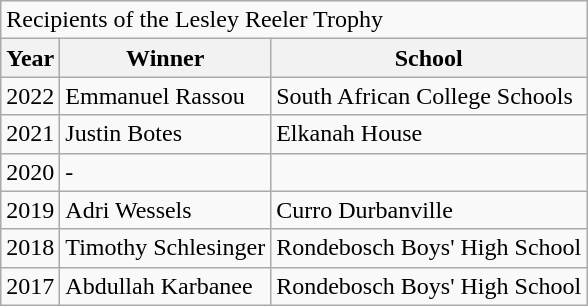<table class="wikitable sortable">
<tr>
<td colspan="4">Recipients of the Lesley Reeler Trophy</td>
</tr>
<tr>
<th>Year</th>
<th>Winner</th>
<th>School</th>
</tr>
<tr>
<td>2022</td>
<td>Emmanuel Rassou</td>
<td>South African College Schools</td>
</tr>
<tr>
<td>2021</td>
<td>Justin Botes</td>
<td>Elkanah House</td>
</tr>
<tr>
<td>2020</td>
<td>-</td>
</tr>
<tr>
<td>2019</td>
<td>Adri Wessels</td>
<td>Curro Durbanville</td>
</tr>
<tr>
<td>2018</td>
<td>Timothy Schlesinger</td>
<td>Rondebosch Boys' High School</td>
</tr>
<tr>
<td>2017</td>
<td>Abdullah Karbanee</td>
<td>Rondebosch Boys' High School</td>
</tr>
</table>
